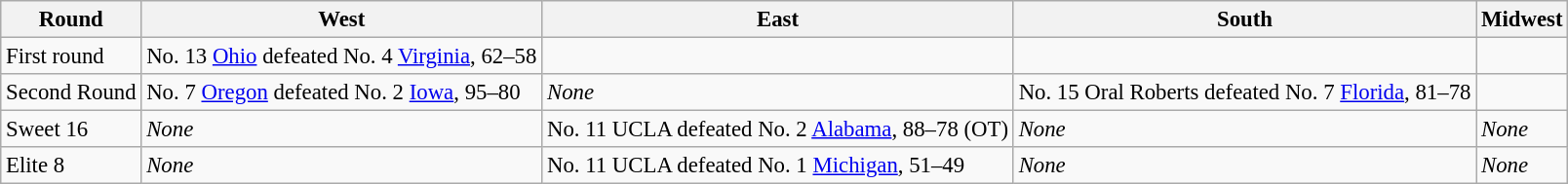<table class="wikitable" style="text-align:left; font-size: 95%;">
<tr>
<th>Round</th>
<th>West</th>
<th>East</th>
<th>South</th>
<th>Midwest</th>
</tr>
<tr>
<td>First round</td>
<td>No. 13 <a href='#'>Ohio</a> defeated No. 4 <a href='#'>Virginia</a>, 62–58</td>
<td></td>
<td></td>
<td></td>
</tr>
<tr>
<td>Second Round</td>
<td>No. 7 <a href='#'>Oregon</a> defeated No. 2 <a href='#'>Iowa</a>, 95–80</td>
<td><em>None</em></td>
<td>No. 15 Oral Roberts defeated No. 7 <a href='#'>Florida</a>, 81–78</td>
<td></td>
</tr>
<tr>
<td>Sweet 16</td>
<td><em>None</em></td>
<td>No. 11 UCLA defeated No. 2 <a href='#'>Alabama</a>, 88–78 (OT)</td>
<td><em>None</em></td>
<td><em>None</em></td>
</tr>
<tr>
<td>Elite 8</td>
<td><em>None</em></td>
<td>No. 11 UCLA defeated No. 1 <a href='#'>Michigan</a>, 51–49</td>
<td><em>None</em></td>
<td><em>None</em></td>
</tr>
</table>
